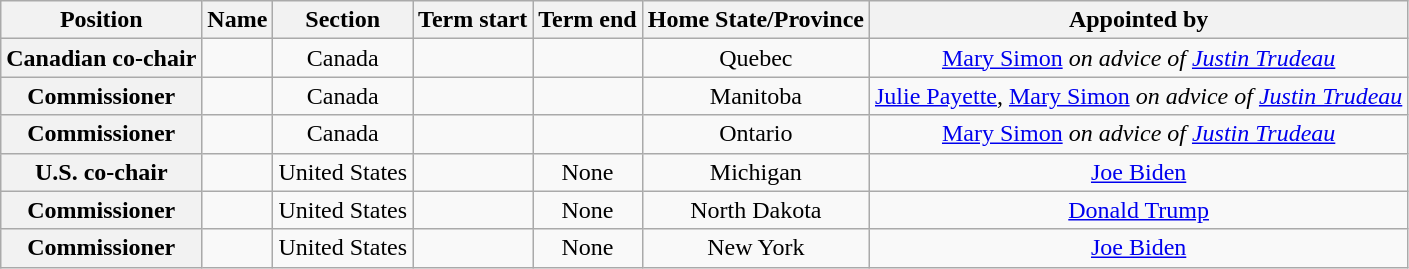<table class="wikitable sortable" style="text-align:center">
<tr>
<th>Position</th>
<th>Name</th>
<th>Section</th>
<th>Term start</th>
<th>Term end</th>
<th>Home State/Province</th>
<th>Appointed by</th>
</tr>
<tr>
<th>Canadian co-chair</th>
<td></td>
<td> Canada</td>
<td></td>
<td></td>
<td> Quebec</td>
<td><a href='#'>Mary Simon</a> <em>on advice of <a href='#'>Justin Trudeau</a></em></td>
</tr>
<tr>
<th>Commissioner</th>
<td></td>
<td> Canada</td>
<td></td>
<td></td>
<td> Manitoba</td>
<td><a href='#'>Julie Payette</a>, <a href='#'>Mary Simon</a> <em>on advice of <a href='#'>Justin Trudeau</a></em></td>
</tr>
<tr>
<th>Commissioner</th>
<td></td>
<td> Canada</td>
<td></td>
<td></td>
<td> Ontario</td>
<td><a href='#'>Mary Simon</a> <em>on advice of <a href='#'>Justin Trudeau</a></em></td>
</tr>
<tr>
<th>U.S. co-chair</th>
<td></td>
<td> United States</td>
<td></td>
<td>None</td>
<td> Michigan</td>
<td><a href='#'>Joe Biden</a></td>
</tr>
<tr>
<th>Commissioner</th>
<td></td>
<td> United States</td>
<td></td>
<td>None</td>
<td> North Dakota</td>
<td><a href='#'>Donald Trump</a></td>
</tr>
<tr>
<th>Commissioner</th>
<td></td>
<td> United States</td>
<td></td>
<td>None</td>
<td> New York</td>
<td><a href='#'>Joe Biden</a></td>
</tr>
</table>
